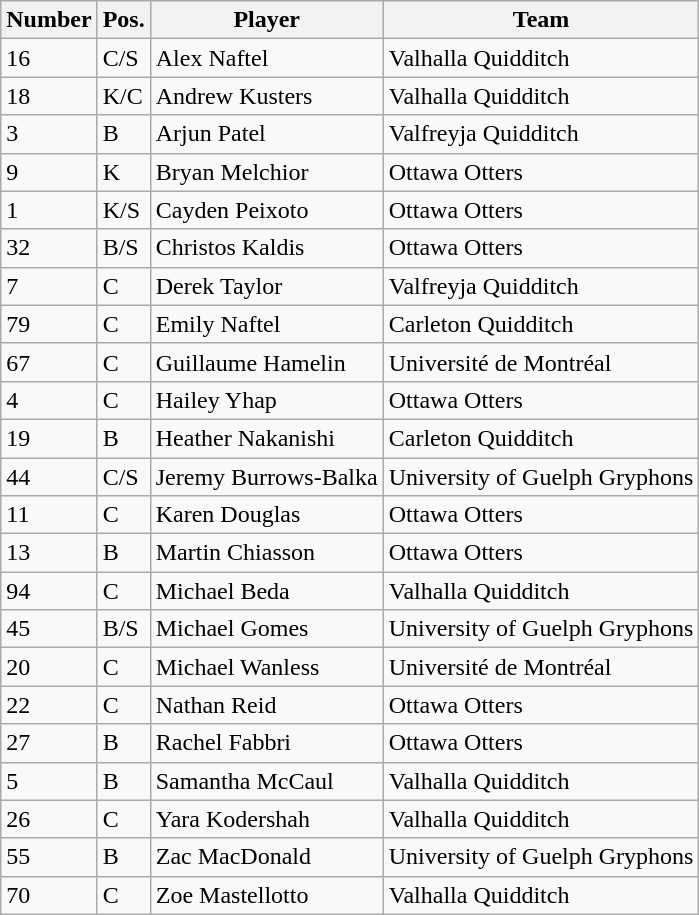<table class="wikitable sortable">
<tr>
<th>Number</th>
<th>Pos.</th>
<th>Player</th>
<th>Team</th>
</tr>
<tr>
<td>16</td>
<td>C/S</td>
<td>Alex Naftel</td>
<td>Valhalla Quidditch</td>
</tr>
<tr>
<td>18</td>
<td>K/C</td>
<td>Andrew Kusters</td>
<td>Valhalla Quidditch</td>
</tr>
<tr>
<td>3</td>
<td>B</td>
<td>Arjun Patel</td>
<td>Valfreyja Quidditch</td>
</tr>
<tr>
<td>9</td>
<td>K</td>
<td>Bryan Melchior</td>
<td>Ottawa Otters</td>
</tr>
<tr>
<td>1</td>
<td>K/S</td>
<td>Cayden Peixoto</td>
<td>Ottawa Otters</td>
</tr>
<tr>
<td>32</td>
<td>B/S</td>
<td>Christos Kaldis</td>
<td>Ottawa Otters</td>
</tr>
<tr>
<td>7</td>
<td>C</td>
<td>Derek Taylor</td>
<td>Valfreyja Quidditch</td>
</tr>
<tr>
<td>79</td>
<td>C</td>
<td>Emily Naftel</td>
<td>Carleton Quidditch</td>
</tr>
<tr>
<td>67</td>
<td>C</td>
<td>Guillaume Hamelin</td>
<td>Université de Montréal</td>
</tr>
<tr>
<td>4</td>
<td>C</td>
<td>Hailey Yhap</td>
<td>Ottawa Otters</td>
</tr>
<tr>
<td>19</td>
<td>B</td>
<td>Heather Nakanishi</td>
<td>Carleton Quidditch</td>
</tr>
<tr>
<td>44</td>
<td>C/S</td>
<td>Jeremy Burrows-Balka</td>
<td>University of Guelph Gryphons</td>
</tr>
<tr>
<td>11</td>
<td>C</td>
<td>Karen Douglas</td>
<td>Ottawa Otters</td>
</tr>
<tr>
<td>13</td>
<td>B</td>
<td>Martin Chiasson</td>
<td>Ottawa Otters</td>
</tr>
<tr>
<td>94</td>
<td>C</td>
<td>Michael Beda</td>
<td>Valhalla Quidditch</td>
</tr>
<tr>
<td>45</td>
<td>B/S</td>
<td>Michael Gomes</td>
<td>University of Guelph Gryphons</td>
</tr>
<tr>
<td>20</td>
<td>C</td>
<td>Michael Wanless</td>
<td>Université de Montréal</td>
</tr>
<tr>
<td>22</td>
<td>C</td>
<td>Nathan Reid</td>
<td>Ottawa Otters</td>
</tr>
<tr>
<td>27</td>
<td>B</td>
<td>Rachel Fabbri</td>
<td>Ottawa Otters</td>
</tr>
<tr>
<td>5</td>
<td>B</td>
<td>Samantha McCaul</td>
<td>Valhalla Quidditch</td>
</tr>
<tr>
<td>26</td>
<td>C</td>
<td>Yara Kodershah</td>
<td>Valhalla Quidditch</td>
</tr>
<tr>
<td>55</td>
<td>B</td>
<td>Zac MacDonald</td>
<td>University of Guelph Gryphons</td>
</tr>
<tr>
<td>70</td>
<td>C</td>
<td>Zoe Mastellotto</td>
<td>Valhalla Quidditch</td>
</tr>
</table>
